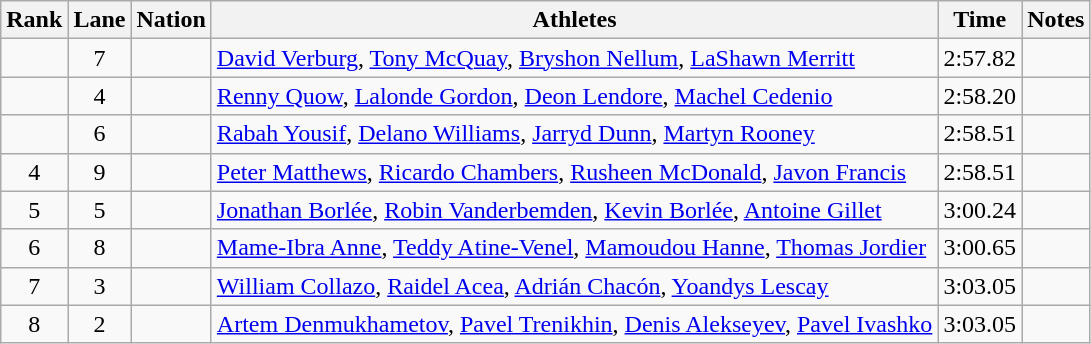<table class="wikitable sortable" style="text-align:center">
<tr>
<th>Rank</th>
<th>Lane</th>
<th>Nation</th>
<th>Athletes</th>
<th>Time</th>
<th>Notes</th>
</tr>
<tr>
<td></td>
<td>7</td>
<td align=left></td>
<td align=left><a href='#'>David Verburg</a>, <a href='#'>Tony McQuay</a>, <a href='#'>Bryshon Nellum</a>, <a href='#'>LaShawn Merritt</a></td>
<td>2:57.82</td>
<td></td>
</tr>
<tr>
<td></td>
<td>4</td>
<td align=left></td>
<td align=left><a href='#'>Renny Quow</a>, <a href='#'>Lalonde Gordon</a>, <a href='#'>Deon Lendore</a>, <a href='#'>Machel Cedenio</a></td>
<td>2:58.20</td>
<td></td>
</tr>
<tr>
<td></td>
<td>6</td>
<td align=left></td>
<td align=left><a href='#'>Rabah Yousif</a>, <a href='#'>Delano Williams</a>, <a href='#'>Jarryd Dunn</a>, <a href='#'>Martyn Rooney</a></td>
<td>2:58.51</td>
<td></td>
</tr>
<tr>
<td>4</td>
<td>9</td>
<td align=left></td>
<td align=left><a href='#'>Peter Matthews</a>, <a href='#'>Ricardo Chambers</a>, <a href='#'>Rusheen McDonald</a>, <a href='#'>Javon Francis</a></td>
<td>2:58.51</td>
<td></td>
</tr>
<tr>
<td>5</td>
<td>5</td>
<td align=left></td>
<td align=left><a href='#'>Jonathan Borlée</a>, <a href='#'>Robin Vanderbemden</a>, <a href='#'>Kevin Borlée</a>, <a href='#'>Antoine Gillet</a></td>
<td>3:00.24</td>
<td></td>
</tr>
<tr>
<td>6</td>
<td>8</td>
<td align=left></td>
<td align=left><a href='#'>Mame-Ibra Anne</a>, <a href='#'>Teddy Atine-Venel</a>, <a href='#'>Mamoudou Hanne</a>, <a href='#'>Thomas Jordier</a></td>
<td>3:00.65</td>
<td></td>
</tr>
<tr>
<td>7</td>
<td>3</td>
<td align=left></td>
<td align=left><a href='#'>William Collazo</a>, <a href='#'>Raidel Acea</a>, <a href='#'>Adrián Chacón</a>, <a href='#'>Yoandys Lescay</a></td>
<td>3:03.05</td>
<td></td>
</tr>
<tr>
<td>8</td>
<td>2</td>
<td align=left></td>
<td align=left><a href='#'>Artem Denmukhametov</a>, <a href='#'>Pavel Trenikhin</a>, <a href='#'>Denis Alekseyev</a>, <a href='#'>Pavel Ivashko</a></td>
<td>3:03.05</td>
<td></td>
</tr>
</table>
